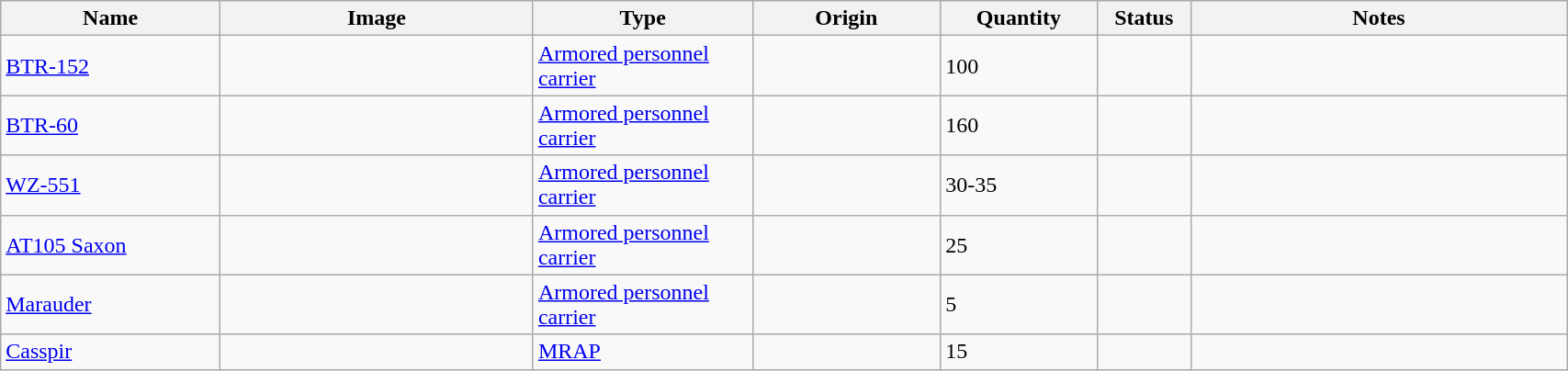<table class="wikitable" style="width:90%;">
<tr>
<th width=14%>Name</th>
<th width=20%>Image</th>
<th width=14%>Type</th>
<th width=12%>Origin</th>
<th width=10%>Quantity</th>
<th width=06%>Status</th>
<th width=24%>Notes</th>
</tr>
<tr>
<td><a href='#'>BTR-152</a></td>
<td></td>
<td><a href='#'>Armored personnel carrier</a></td>
<td></td>
<td>100</td>
<td></td>
<td></td>
</tr>
<tr>
<td><a href='#'>BTR-60</a></td>
<td></td>
<td><a href='#'>Armored personnel carrier</a></td>
<td></td>
<td>160</td>
<td></td>
<td></td>
</tr>
<tr>
<td><a href='#'>WZ-551</a></td>
<td></td>
<td><a href='#'>Armored personnel carrier</a></td>
<td></td>
<td>30-35</td>
<td></td>
<td></td>
</tr>
<tr>
<td><a href='#'>AT105 Saxon</a></td>
<td></td>
<td><a href='#'>Armored personnel carrier</a></td>
<td></td>
<td>25</td>
<td></td>
<td></td>
</tr>
<tr>
<td><a href='#'>Marauder</a></td>
<td></td>
<td><a href='#'>Armored personnel carrier</a></td>
<td></td>
<td>5</td>
<td></td>
<td></td>
</tr>
<tr>
<td><a href='#'>Casspir</a></td>
<td></td>
<td><a href='#'>MRAP</a></td>
<td></td>
<td>15</td>
<td></td>
<td></td>
</tr>
</table>
